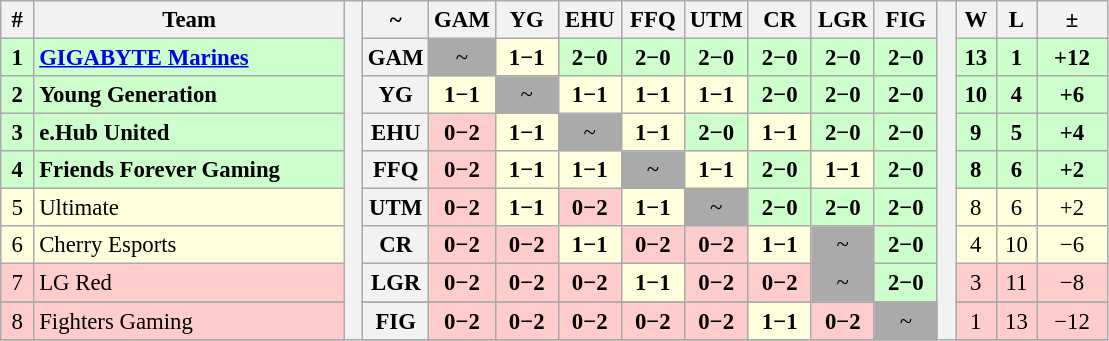<table class="wikitable" style="font-size: 95%; text-align: center">
<tr>
<th style="width:15px;">#</th>
<th style="width:200px;">Team</th>
<th rowspan="11" style="width:5px;;"></th>
<th>~</th>
<th style="width:35px;" title="">GAM</th>
<th style="width:35px;" title="">YG</th>
<th style="width:35px;" title="">EHU</th>
<th style="width:35px;" title="">FFQ</th>
<th style="width:35px;" title="">UTM</th>
<th style="width:35px;" title="">CR</th>
<th style="width:35px;" title="">LGR</th>
<th style="width:35px;" title="">FIG</th>
<th rowspan="11" style="width:5px;;"></th>
<th style="width:20px;" title="Wins">W</th>
<th style="width:20px;" title="Losses">L</th>
<th style="width:40px;">±</th>
</tr>
<tr style="background:#cfc;">
<td><strong>1</strong></td>
<td style="text-align: left"><strong><a href='#'>GIGABYTE Marines</a></strong></td>
<th>GAM</th>
<td style="background:#aaa;">~</td>
<td style="background:#ffd;"><strong>1−1</strong></td>
<td style="background:#cfc;"><strong>2−0</strong></td>
<td style="background:#cfc;"><strong>2−0</strong></td>
<td style="background:#cfc;"><strong>2−0</strong></td>
<td style="background:#cfc;"><strong>2−0</strong></td>
<td style="background:#cfc;"><strong>2−0</strong></td>
<td style="background:#cfc;"><strong>2−0</strong></td>
<td><strong>13</strong></td>
<td><strong>1</strong></td>
<td><strong>+12</strong></td>
</tr>
<tr style="background:#cfc;">
<td><strong>2</strong></td>
<td style="text-align: left"><strong>Young Generation</strong></td>
<th>YG</th>
<td style="background:#ffd;"><strong>1−1</strong></td>
<td style="background:#aaa;">~</td>
<td style="background:#ffd;"><strong>1−1</strong></td>
<td style="background:#ffd;"><strong>1−1</strong></td>
<td style="background:#ffd;"><strong>1−1</strong></td>
<td style="background:#cfc;"><strong>2−0</strong></td>
<td style="background:#cfc;"><strong>2−0</strong></td>
<td style="background:#cfc;"><strong>2−0</strong></td>
<td><strong>10</strong></td>
<td><strong>4</strong></td>
<td><strong>+6</strong></td>
</tr>
<tr style="background:#cfc;">
<td><strong>3</strong></td>
<td style="text-align: left"><strong>e.Hub United</strong></td>
<th>EHU</th>
<td style="background:#fcc;"><strong>0−2</strong></td>
<td style="background:#ffd;"><strong>1−1</strong></td>
<td style="background:#aaa;">~</td>
<td style="background:#ffd;"><strong>1−1</strong></td>
<td style="background:#cfc;"><strong>2−0</strong></td>
<td style="background:#ffd;"><strong>1−1</strong></td>
<td style="background:#cfc;"><strong>2−0</strong></td>
<td style="background:#cfc;"><strong>2−0</strong></td>
<td><strong>9</strong></td>
<td><strong>5</strong></td>
<td><strong>+4</strong></td>
</tr>
<tr style="background:#cfc;">
<td><strong>4</strong></td>
<td style="text-align: left"><strong>⁠Friends Forever Gaming</strong></td>
<th>FFQ</th>
<td style="background:#fcc;"><strong>0−2</strong></td>
<td style="background:#ffd;"><strong>1−1</strong></td>
<td style="background:#ffd;"><strong>1−1</strong></td>
<td style="background:#aaa;">~</td>
<td style="background:#ffd;"><strong>1−1</strong></td>
<td style="background:#cfc;"><strong>2−0</strong></td>
<td style="background:#ffd;"><strong>1−1</strong></td>
<td style="background:#cfc;"><strong>2−0</strong></td>
<td><strong>8</strong></td>
<td><strong>6</strong></td>
<td><strong>+2</strong></td>
</tr>
<tr style="background:#ffd;">
<td>5</td>
<td style="text-align: left">Ultimate</td>
<th>UTM</th>
<td style="background:#fcc;"><strong>0−2</strong></td>
<td style="background:#ffd;"><strong>1−1</strong></td>
<td style="background:#fcc;"><strong>0−2</strong></td>
<td style="background:#ffd;"><strong>1−1</strong></td>
<td style="background:#aaa;">~</td>
<td style="background:#cfc;"><strong>2−0</strong></td>
<td style="background:#cfc;"><strong>2−0</strong></td>
<td style="background:#cfc;"><strong>2−0</strong></td>
<td>8</td>
<td>6</td>
<td>+2</td>
</tr>
<tr style="background:#ffd;">
<td>6</td>
<td style="text-align: left">Cherry Esports</td>
<th>CR</th>
<td style="background:#fcc;"><strong>0−2</strong></td>
<td style="background:#fcc;"><strong>0−2</strong></td>
<td style="background:#ffd;"><strong>1−1</strong></td>
<td style="background:#fcc;"><strong>0−2</strong></td>
<td style="background:#fcc;"><strong>0−2</strong></td>
<td style="background:#ffd;"><strong>1−1</strong></td>
<td style="background:#aaa;">~</td>
<td style="background:#cfc;"><strong>2−0</strong></td>
<td>4</td>
<td>10</td>
<td>−6</td>
</tr>
<tr style="background:#fcc;">
<td>7</td>
<td style="text-align: left">LG Red</td>
<th>LGR</th>
<td style="background:#fcc;"><strong>0−2</strong></td>
<td style="background:#fcc;"><strong>0−2</strong></td>
<td style="background:#fcc;"><strong>0−2</strong></td>
<td style="background:#ffd;"><strong>1−1</strong></td>
<td style="background:#fcc;"><strong>0−2</strong></td>
<td style="background:#fcc;"><strong>0−2</strong></td>
<td style="background:#aaa;">~</td>
<td style="background:#cfc;"><strong>2−0</strong></td>
<td>3</td>
<td>11</td>
<td>−8</td>
</tr>
<tr>
</tr>
<tr style="background:#fcc;">
<td>8</td>
<td style="text-align: left">Fighters Gaming</td>
<th>FIG</th>
<td style="background:#fcc;"><strong>0−2</strong></td>
<td style="background:#fcc;"><strong>0−2</strong></td>
<td style="background:#fcc;"><strong>0−2</strong></td>
<td style="background:#fcc;"><strong>0−2</strong></td>
<td style="background:#fcc;"><strong>0−2</strong></td>
<td style="background:#ffd;"><strong>1−1</strong></td>
<td style="background:#fcc;"><strong>0−2</strong></td>
<td style="background:#aaa;">~</td>
<td>1</td>
<td>13</td>
<td>−12</td>
</tr>
<tr>
</tr>
</table>
